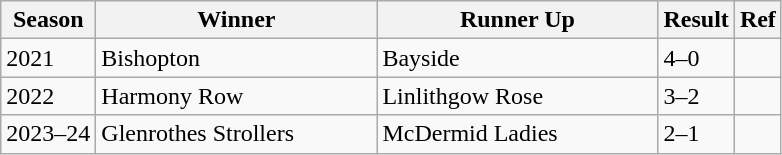<table class="sortable wikitable">
<tr>
<th>Season</th>
<th scope="col" style="width: 180px;">Winner</th>
<th scope="col" style="width: 180px;">Runner Up</th>
<th>Result</th>
<th>Ref</th>
</tr>
<tr>
<td>2021</td>
<td>Bishopton</td>
<td>Bayside</td>
<td>4–0</td>
<td></td>
</tr>
<tr>
<td>2022</td>
<td>Harmony Row</td>
<td>Linlithgow Rose</td>
<td>3–2</td>
<td></td>
</tr>
<tr>
<td>2023–24</td>
<td>Glenrothes Strollers</td>
<td>McDermid Ladies</td>
<td>2–1</td>
<td></td>
</tr>
</table>
